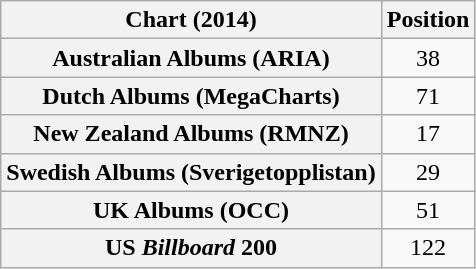<table class="wikitable sortable plainrowheaders" style="text-align:center">
<tr>
<th scope="col">Chart (2014)</th>
<th scope="col">Position</th>
</tr>
<tr>
<th scope="row">Australian Albums (ARIA)</th>
<td>38</td>
</tr>
<tr>
<th scope="row">Dutch Albums (MegaCharts)</th>
<td>71</td>
</tr>
<tr>
<th scope="row">New Zealand Albums (RMNZ)</th>
<td>17</td>
</tr>
<tr>
<th scope="row">Swedish Albums (Sverigetopplistan)</th>
<td>29</td>
</tr>
<tr>
<th scope="row">UK Albums (OCC)</th>
<td>51</td>
</tr>
<tr>
<th scope="row">US <em>Billboard</em> 200</th>
<td>122</td>
</tr>
</table>
